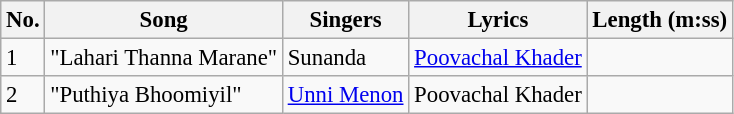<table class="wikitable" style="font-size:95%;">
<tr>
<th>No.</th>
<th>Song</th>
<th>Singers</th>
<th>Lyrics</th>
<th>Length (m:ss)</th>
</tr>
<tr>
<td>1</td>
<td>"Lahari Thanna Marane"</td>
<td>Sunanda</td>
<td><a href='#'>Poovachal Khader</a></td>
<td></td>
</tr>
<tr>
<td>2</td>
<td>"Puthiya Bhoomiyil"</td>
<td><a href='#'>Unni Menon</a></td>
<td>Poovachal Khader</td>
<td></td>
</tr>
</table>
